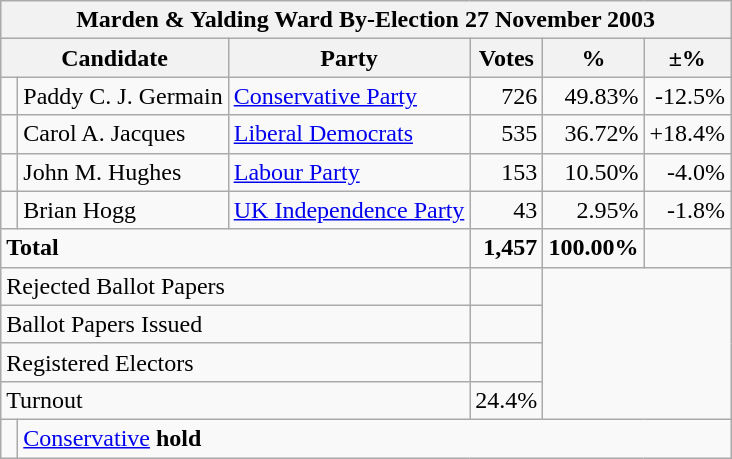<table class="wikitable" style="text-align:right;">
<tr>
<th colspan=6>Marden & Yalding Ward By-Election 27 November 2003</th>
</tr>
<tr>
<th align=left colspan=2>Candidate</th>
<th align=left>Party</th>
<th align=center>Votes</th>
<th align=center>%</th>
<th align=center>±%</th>
</tr>
<tr>
<td bgcolor=> </td>
<td align=left>Paddy C. J. Germain</td>
<td align=left><a href='#'>Conservative Party</a></td>
<td>726</td>
<td>49.83%</td>
<td>-12.5%</td>
</tr>
<tr>
<td bgcolor=> </td>
<td align=left>Carol A. Jacques</td>
<td align=left><a href='#'>Liberal Democrats</a></td>
<td>535</td>
<td>36.72%</td>
<td>+18.4%</td>
</tr>
<tr>
<td bgcolor=> </td>
<td align=left>John M. Hughes</td>
<td align=left><a href='#'>Labour Party</a></td>
<td>153</td>
<td>10.50%</td>
<td>-4.0%</td>
</tr>
<tr>
<td bgcolor=> </td>
<td align=left>Brian Hogg</td>
<td align=left><a href='#'>UK Independence Party</a></td>
<td>43</td>
<td>2.95%</td>
<td>-1.8%</td>
</tr>
<tr>
<td align=left colspan=3><strong>Total</strong></td>
<td><strong>1,457</strong></td>
<td><strong>100.00%</strong></td>
<td></td>
</tr>
<tr>
<td align=left colspan=3>Rejected Ballot Papers</td>
<td></td>
<td rowspan=4 colspan=2></td>
</tr>
<tr>
<td align=left colspan=3>Ballot Papers Issued</td>
<td></td>
</tr>
<tr>
<td align=left colspan=3>Registered Electors</td>
<td></td>
</tr>
<tr>
<td align=left colspan=3>Turnout</td>
<td>24.4%</td>
</tr>
<tr>
<td bgcolor=> </td>
<td align=left colspan=6><a href='#'>Conservative</a> <strong>hold</strong></td>
</tr>
</table>
